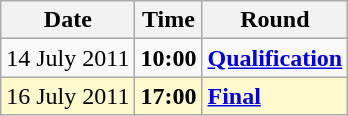<table class="wikitable">
<tr>
<th>Date</th>
<th>Time</th>
<th>Round</th>
</tr>
<tr>
<td>14 July 2011</td>
<td><strong>10:00</strong></td>
<td><strong><a href='#'>Qualification</a></strong></td>
</tr>
<tr style=background:lemonchiffon>
<td>16 July 2011</td>
<td><strong>17:00</strong></td>
<td><strong><a href='#'>Final</a></strong></td>
</tr>
</table>
